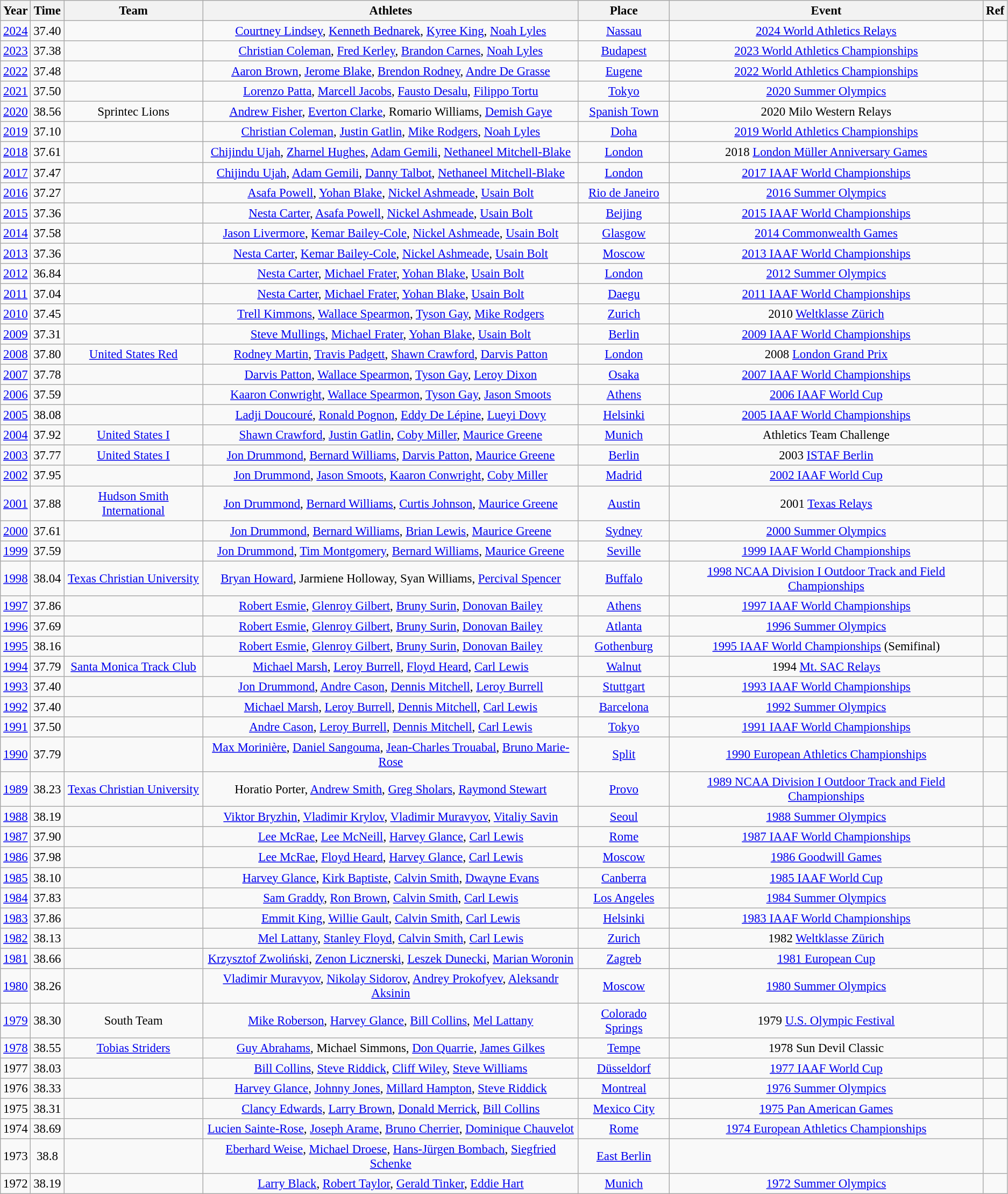<table class="wikitable sortable" style="text-align:center; font-size:95%;">
<tr>
<th>Year</th>
<th>Time</th>
<th>Team</th>
<th>Athletes</th>
<th>Place</th>
<th>Event</th>
<th>Ref</th>
</tr>
<tr>
<td><a href='#'>2024</a></td>
<td>37.40</td>
<td></td>
<td><a href='#'>Courtney Lindsey</a>, <a href='#'>Kenneth Bednarek</a>, <a href='#'>Kyree King</a>, <a href='#'>Noah Lyles</a></td>
<td> <a href='#'>Nassau</a></td>
<td><a href='#'>2024 World Athletics Relays</a></td>
<td></td>
</tr>
<tr>
<td><a href='#'>2023</a></td>
<td>37.38</td>
<td></td>
<td><a href='#'>Christian Coleman</a>, <a href='#'>Fred Kerley</a>, <a href='#'>Brandon Carnes</a>, <a href='#'>Noah Lyles</a></td>
<td> <a href='#'>Budapest</a></td>
<td><a href='#'>2023 World Athletics Championships</a></td>
<td></td>
</tr>
<tr>
<td><a href='#'>2022</a></td>
<td>37.48</td>
<td></td>
<td><a href='#'>Aaron Brown</a>, <a href='#'>Jerome Blake</a>, <a href='#'>Brendon Rodney</a>, <a href='#'>Andre De Grasse</a></td>
<td> <a href='#'>Eugene</a></td>
<td><a href='#'>2022 World Athletics Championships</a></td>
<td></td>
</tr>
<tr>
<td><a href='#'>2021</a></td>
<td>37.50</td>
<td></td>
<td><a href='#'>Lorenzo Patta</a>, <a href='#'>Marcell Jacobs</a>, <a href='#'>Fausto Desalu</a>, <a href='#'>Filippo Tortu</a></td>
<td> <a href='#'>Tokyo</a></td>
<td><a href='#'>2020 Summer Olympics</a></td>
<td></td>
</tr>
<tr>
<td><a href='#'>2020</a></td>
<td>38.56</td>
<td> Sprintec Lions</td>
<td><a href='#'>Andrew Fisher</a>, <a href='#'>Everton Clarke</a>, Romario Williams, <a href='#'>Demish Gaye</a></td>
<td> <a href='#'>Spanish Town</a></td>
<td>2020 Milo Western Relays</td>
<td></td>
</tr>
<tr>
<td><a href='#'>2019</a></td>
<td>37.10</td>
<td></td>
<td><a href='#'>Christian Coleman</a>, <a href='#'>Justin Gatlin</a>, <a href='#'>Mike Rodgers</a>, <a href='#'>Noah Lyles</a></td>
<td> <a href='#'>Doha</a></td>
<td><a href='#'>2019 World Athletics Championships</a></td>
<td></td>
</tr>
<tr>
<td><a href='#'>2018</a></td>
<td>37.61</td>
<td></td>
<td><a href='#'>Chijindu Ujah</a>, <a href='#'>Zharnel Hughes</a>, <a href='#'>Adam Gemili</a>, <a href='#'>Nethaneel Mitchell-Blake</a></td>
<td> <a href='#'>London</a></td>
<td>2018 <a href='#'>London Müller Anniversary Games</a></td>
<td></td>
</tr>
<tr>
<td><a href='#'>2017</a></td>
<td>37.47</td>
<td></td>
<td><a href='#'>Chijindu Ujah</a>, <a href='#'>Adam Gemili</a>, <a href='#'>Danny Talbot</a>, <a href='#'>Nethaneel Mitchell-Blake</a></td>
<td> <a href='#'>London</a></td>
<td><a href='#'>2017 IAAF World Championships</a></td>
<td></td>
</tr>
<tr>
<td><a href='#'>2016</a></td>
<td>37.27</td>
<td></td>
<td><a href='#'>Asafa Powell</a>, <a href='#'>Yohan Blake</a>, <a href='#'>Nickel Ashmeade</a>, <a href='#'>Usain Bolt</a></td>
<td> <a href='#'>Rio de Janeiro</a></td>
<td><a href='#'>2016 Summer Olympics</a></td>
<td></td>
</tr>
<tr>
<td><a href='#'>2015</a></td>
<td>37.36</td>
<td></td>
<td><a href='#'>Nesta Carter</a>, <a href='#'>Asafa Powell</a>, <a href='#'>Nickel Ashmeade</a>, <a href='#'>Usain Bolt</a></td>
<td> <a href='#'>Beijing</a></td>
<td><a href='#'>2015 IAAF World Championships</a></td>
<td></td>
</tr>
<tr>
<td><a href='#'>2014</a></td>
<td>37.58</td>
<td></td>
<td><a href='#'>Jason Livermore</a>, <a href='#'>Kemar Bailey-Cole</a>, <a href='#'>Nickel Ashmeade</a>, <a href='#'>Usain Bolt</a></td>
<td><a href='#'>Glasgow</a></td>
<td><a href='#'>2014 Commonwealth Games</a></td>
<td></td>
</tr>
<tr>
<td><a href='#'>2013</a></td>
<td>37.36</td>
<td></td>
<td><a href='#'>Nesta Carter</a>, <a href='#'>Kemar Bailey-Cole</a>, <a href='#'>Nickel Ashmeade</a>, <a href='#'>Usain Bolt</a></td>
<td> <a href='#'>Moscow</a></td>
<td><a href='#'>2013 IAAF World Championships</a></td>
<td></td>
</tr>
<tr>
<td><a href='#'>2012</a></td>
<td>36.84</td>
<td></td>
<td><a href='#'>Nesta Carter</a>, <a href='#'>Michael Frater</a>, <a href='#'>Yohan Blake</a>, <a href='#'>Usain Bolt</a></td>
<td> <a href='#'>London</a></td>
<td><a href='#'>2012 Summer Olympics</a></td>
<td></td>
</tr>
<tr>
<td><a href='#'>2011</a></td>
<td>37.04</td>
<td></td>
<td><a href='#'>Nesta Carter</a>, <a href='#'>Michael Frater</a>, <a href='#'>Yohan Blake</a>, <a href='#'>Usain Bolt</a></td>
<td> <a href='#'>Daegu</a></td>
<td><a href='#'>2011 IAAF World Championships</a></td>
<td></td>
</tr>
<tr>
<td><a href='#'>2010</a></td>
<td>37.45</td>
<td></td>
<td><a href='#'>Trell Kimmons</a>, <a href='#'>Wallace Spearmon</a>, <a href='#'>Tyson Gay</a>, <a href='#'>Mike Rodgers</a></td>
<td> <a href='#'>Zurich</a></td>
<td>2010 <a href='#'>Weltklasse Zürich</a></td>
<td></td>
</tr>
<tr>
<td><a href='#'>2009</a></td>
<td>37.31</td>
<td></td>
<td><a href='#'>Steve Mullings</a>, <a href='#'>Michael Frater</a>, <a href='#'>Yohan Blake</a>, <a href='#'>Usain Bolt</a></td>
<td> <a href='#'>Berlin</a></td>
<td><a href='#'>2009 IAAF World Championships</a></td>
<td></td>
</tr>
<tr>
<td><a href='#'>2008</a></td>
<td>37.80</td>
<td> <a href='#'>United States Red</a></td>
<td><a href='#'>Rodney Martin</a>, <a href='#'>Travis Padgett</a>, <a href='#'>Shawn Crawford</a>, <a href='#'>Darvis Patton</a></td>
<td> <a href='#'>London</a></td>
<td>2008 <a href='#'>London Grand Prix</a></td>
<td></td>
</tr>
<tr>
<td><a href='#'>2007</a></td>
<td>37.78</td>
<td></td>
<td><a href='#'>Darvis Patton</a>, <a href='#'>Wallace Spearmon</a>, <a href='#'>Tyson Gay</a>, <a href='#'>Leroy Dixon</a></td>
<td> <a href='#'>Osaka</a></td>
<td><a href='#'>2007 IAAF World Championships</a></td>
<td></td>
</tr>
<tr>
<td><a href='#'>2006</a></td>
<td>37.59</td>
<td></td>
<td><a href='#'>Kaaron Conwright</a>, <a href='#'>Wallace Spearmon</a>, <a href='#'>Tyson Gay</a>, <a href='#'>Jason Smoots</a></td>
<td> <a href='#'>Athens</a></td>
<td><a href='#'>2006 IAAF World Cup</a></td>
<td></td>
</tr>
<tr>
<td><a href='#'>2005</a></td>
<td>38.08</td>
<td></td>
<td><a href='#'>Ladji Doucouré</a>, <a href='#'>Ronald Pognon</a>, <a href='#'>Eddy De Lépine</a>, <a href='#'>Lueyi Dovy</a></td>
<td> <a href='#'>Helsinki</a></td>
<td><a href='#'>2005 IAAF World Championships</a></td>
<td></td>
</tr>
<tr>
<td><a href='#'>2004</a></td>
<td>37.92</td>
<td> <a href='#'>United States I</a></td>
<td><a href='#'>Shawn Crawford</a>, <a href='#'>Justin Gatlin</a>, <a href='#'>Coby Miller</a>, <a href='#'>Maurice Greene</a></td>
<td> <a href='#'>Munich</a></td>
<td>Athletics Team Challenge</td>
<td></td>
</tr>
<tr>
<td><a href='#'>2003</a></td>
<td>37.77</td>
<td> <a href='#'>United States I</a></td>
<td><a href='#'>Jon Drummond</a>, <a href='#'>Bernard Williams</a>, <a href='#'>Darvis Patton</a>, <a href='#'>Maurice Greene</a></td>
<td> <a href='#'>Berlin</a></td>
<td>2003 <a href='#'>ISTAF Berlin</a></td>
<td></td>
</tr>
<tr>
<td><a href='#'>2002</a></td>
<td>37.95</td>
<td></td>
<td><a href='#'>Jon Drummond</a>, <a href='#'>Jason Smoots</a>, <a href='#'>Kaaron Conwright</a>, <a href='#'>Coby Miller</a></td>
<td> <a href='#'>Madrid</a></td>
<td><a href='#'>2002 IAAF World Cup</a></td>
<td></td>
</tr>
<tr>
<td><a href='#'>2001</a></td>
<td>37.88</td>
<td> <a href='#'>Hudson Smith International</a></td>
<td><a href='#'>Jon Drummond</a>, <a href='#'>Bernard Williams</a>, <a href='#'>Curtis Johnson</a>, <a href='#'>Maurice Greene</a></td>
<td> <a href='#'>Austin</a></td>
<td>2001 <a href='#'>Texas Relays</a></td>
<td></td>
</tr>
<tr>
<td><a href='#'>2000</a></td>
<td>37.61</td>
<td></td>
<td><a href='#'>Jon Drummond</a>, <a href='#'>Bernard Williams</a>, <a href='#'>Brian Lewis</a>, <a href='#'>Maurice Greene</a></td>
<td> <a href='#'>Sydney</a></td>
<td><a href='#'>2000 Summer Olympics</a></td>
</tr>
<tr>
<td><a href='#'>1999</a></td>
<td>37.59</td>
<td></td>
<td><a href='#'>Jon Drummond</a>, <a href='#'>Tim Montgomery</a>, <a href='#'>Bernard Williams</a>, <a href='#'>Maurice Greene</a></td>
<td> <a href='#'>Seville</a></td>
<td><a href='#'>1999 IAAF World Championships</a></td>
<td></td>
</tr>
<tr>
<td><a href='#'>1998</a></td>
<td>38.04</td>
<td><a href='#'>Texas Christian University</a></td>
<td> <a href='#'>Bryan Howard</a>,  Jarmiene Holloway,  Syan Williams,  <a href='#'>Percival Spencer</a></td>
<td> <a href='#'>Buffalo</a></td>
<td><a href='#'>1998 NCAA Division I Outdoor Track and Field Championships</a></td>
<td></td>
</tr>
<tr>
<td><a href='#'>1997</a></td>
<td>37.86</td>
<td></td>
<td><a href='#'>Robert Esmie</a>, <a href='#'>Glenroy Gilbert</a>, <a href='#'>Bruny Surin</a>, <a href='#'>Donovan Bailey</a></td>
<td> <a href='#'>Athens</a></td>
<td><a href='#'>1997 IAAF World Championships</a></td>
<td></td>
</tr>
<tr>
<td><a href='#'>1996</a></td>
<td>37.69</td>
<td></td>
<td><a href='#'>Robert Esmie</a>, <a href='#'>Glenroy Gilbert</a>, <a href='#'>Bruny Surin</a>, <a href='#'>Donovan Bailey</a></td>
<td> <a href='#'>Atlanta</a></td>
<td><a href='#'>1996 Summer Olympics</a></td>
<td></td>
</tr>
<tr>
<td><a href='#'>1995</a></td>
<td>38.16</td>
<td></td>
<td><a href='#'>Robert Esmie</a>, <a href='#'>Glenroy Gilbert</a>, <a href='#'>Bruny Surin</a>, <a href='#'>Donovan Bailey</a></td>
<td> <a href='#'>Gothenburg</a></td>
<td><a href='#'>1995 IAAF World Championships</a> (Semifinal)</td>
<td></td>
</tr>
<tr>
<td><a href='#'>1994</a></td>
<td>37.79</td>
<td> <a href='#'>Santa Monica Track Club</a></td>
<td><a href='#'>Michael Marsh</a>, <a href='#'>Leroy Burrell</a>, <a href='#'>Floyd Heard</a>, <a href='#'>Carl Lewis</a></td>
<td> <a href='#'>Walnut</a></td>
<td>1994 <a href='#'>Mt. SAC Relays</a></td>
<td></td>
</tr>
<tr>
<td><a href='#'>1993</a></td>
<td>37.40</td>
<td></td>
<td><a href='#'>Jon Drummond</a>, <a href='#'>Andre Cason</a>, <a href='#'>Dennis Mitchell</a>, <a href='#'>Leroy Burrell</a></td>
<td> <a href='#'>Stuttgart</a></td>
<td><a href='#'>1993 IAAF World Championships</a></td>
<td></td>
</tr>
<tr>
<td><a href='#'>1992</a></td>
<td>37.40</td>
<td></td>
<td><a href='#'>Michael Marsh</a>, <a href='#'>Leroy Burrell</a>, <a href='#'>Dennis Mitchell</a>, <a href='#'>Carl Lewis</a></td>
<td> <a href='#'>Barcelona</a></td>
<td><a href='#'>1992 Summer Olympics</a></td>
<td></td>
</tr>
<tr>
<td><a href='#'>1991</a></td>
<td>37.50</td>
<td></td>
<td><a href='#'>Andre Cason</a>, <a href='#'>Leroy Burrell</a>, <a href='#'>Dennis Mitchell</a>, <a href='#'>Carl Lewis</a></td>
<td> <a href='#'>Tokyo</a></td>
<td><a href='#'>1991 IAAF World Championships</a></td>
<td></td>
</tr>
<tr>
<td><a href='#'>1990</a></td>
<td>37.79</td>
<td></td>
<td><a href='#'>Max Morinière</a>, <a href='#'>Daniel Sangouma</a>, <a href='#'>Jean-Charles Trouabal</a>, <a href='#'>Bruno Marie-Rose</a></td>
<td> <a href='#'>Split</a></td>
<td><a href='#'>1990 European Athletics Championships</a></td>
<td></td>
</tr>
<tr>
<td><a href='#'>1989</a></td>
<td>38.23 </td>
<td><a href='#'>Texas Christian University</a></td>
<td> Horatio Porter,  <a href='#'>Andrew Smith</a>,  <a href='#'>Greg Sholars</a>,  <a href='#'>Raymond Stewart</a></td>
<td> <a href='#'>Provo</a></td>
<td><a href='#'>1989 NCAA Division I Outdoor Track and Field Championships</a></td>
<td></td>
</tr>
<tr>
<td><a href='#'>1988</a></td>
<td>38.19</td>
<td></td>
<td><a href='#'>Viktor Bryzhin</a>, <a href='#'>Vladimir Krylov</a>, <a href='#'>Vladimir Muravyov</a>, <a href='#'>Vitaliy Savin</a></td>
<td> <a href='#'>Seoul</a></td>
<td><a href='#'>1988 Summer Olympics</a></td>
<td></td>
</tr>
<tr>
<td><a href='#'>1987</a></td>
<td>37.90</td>
<td></td>
<td><a href='#'>Lee McRae</a>, <a href='#'>Lee McNeill</a>, <a href='#'>Harvey Glance</a>, <a href='#'>Carl Lewis</a></td>
<td> <a href='#'>Rome</a></td>
<td><a href='#'>1987 IAAF World Championships</a></td>
<td></td>
</tr>
<tr>
<td><a href='#'>1986</a></td>
<td>37.98</td>
<td></td>
<td><a href='#'>Lee McRae</a>, <a href='#'>Floyd Heard</a>, <a href='#'>Harvey Glance</a>, <a href='#'>Carl Lewis</a></td>
<td> <a href='#'>Moscow</a></td>
<td><a href='#'>1986 Goodwill Games</a></td>
<td></td>
</tr>
<tr>
<td><a href='#'>1985</a></td>
<td>38.10</td>
<td></td>
<td><a href='#'>Harvey Glance</a>, <a href='#'>Kirk Baptiste</a>, <a href='#'>Calvin Smith</a>, <a href='#'>Dwayne Evans</a></td>
<td> <a href='#'>Canberra</a></td>
<td><a href='#'>1985 IAAF World Cup</a></td>
<td></td>
</tr>
<tr>
<td><a href='#'>1984</a></td>
<td>37.83</td>
<td></td>
<td><a href='#'>Sam Graddy</a>, <a href='#'>Ron Brown</a>, <a href='#'>Calvin Smith</a>, <a href='#'>Carl Lewis</a></td>
<td> <a href='#'>Los Angeles</a></td>
<td><a href='#'>1984 Summer Olympics</a></td>
<td></td>
</tr>
<tr>
<td><a href='#'>1983</a></td>
<td>37.86</td>
<td></td>
<td><a href='#'>Emmit King</a>, <a href='#'>Willie Gault</a>, <a href='#'>Calvin Smith</a>, <a href='#'>Carl Lewis</a></td>
<td> <a href='#'>Helsinki</a></td>
<td><a href='#'>1983 IAAF World Championships</a></td>
<td></td>
</tr>
<tr>
<td><a href='#'>1982</a></td>
<td>38.13</td>
<td></td>
<td><a href='#'>Mel Lattany</a>, <a href='#'>Stanley Floyd</a>, <a href='#'>Calvin Smith</a>, <a href='#'>Carl Lewis</a></td>
<td> <a href='#'>Zurich</a></td>
<td>1982 <a href='#'>Weltklasse Zürich</a></td>
<td></td>
</tr>
<tr>
<td><a href='#'>1981</a></td>
<td>38.66</td>
<td></td>
<td><a href='#'>Krzysztof Zwoliński</a>, <a href='#'>Zenon Licznerski</a>, <a href='#'>Leszek Dunecki</a>, <a href='#'>Marian Woronin</a></td>
<td> <a href='#'>Zagreb</a></td>
<td><a href='#'>1981 European Cup</a></td>
<td></td>
</tr>
<tr>
<td><a href='#'>1980</a></td>
<td>38.26</td>
<td></td>
<td><a href='#'>Vladimir Muravyov</a>, <a href='#'>Nikolay Sidorov</a>, <a href='#'>Andrey Prokofyev</a>, <a href='#'>Aleksandr Aksinin</a></td>
<td> <a href='#'>Moscow</a></td>
<td><a href='#'>1980 Summer Olympics</a></td>
<td></td>
</tr>
<tr>
<td><a href='#'>1979</a></td>
<td>38.30 </td>
<td> South Team</td>
<td><a href='#'>Mike Roberson</a>, <a href='#'>Harvey Glance</a>, <a href='#'>Bill Collins</a>, <a href='#'>Mel Lattany</a></td>
<td> <a href='#'>Colorado Springs</a></td>
<td>1979 <a href='#'>U.S. Olympic Festival</a></td>
<td></td>
</tr>
<tr>
<td><a href='#'>1978</a></td>
<td>38.55</td>
<td><a href='#'>Tobias Striders</a></td>
<td> <a href='#'>Guy Abrahams</a>,  Michael Simmons,  <a href='#'>Don Quarrie</a>,  <a href='#'>James Gilkes</a></td>
<td> <a href='#'>Tempe</a></td>
<td>1978 Sun Devil Classic</td>
<td></td>
</tr>
<tr>
<td>1977</td>
<td>38.03</td>
<td></td>
<td><a href='#'>Bill Collins</a>, <a href='#'>Steve Riddick</a>, <a href='#'>Cliff Wiley</a>, <a href='#'>Steve Williams</a></td>
<td> <a href='#'>Düsseldorf</a></td>
<td><a href='#'>1977 IAAF World Cup</a></td>
<td></td>
</tr>
<tr>
<td>1976</td>
<td>38.33</td>
<td></td>
<td><a href='#'>Harvey Glance</a>, <a href='#'>Johnny Jones</a>, <a href='#'>Millard Hampton</a>, <a href='#'>Steve Riddick</a></td>
<td> <a href='#'>Montreal</a></td>
<td><a href='#'>1976 Summer Olympics</a></td>
<td></td>
</tr>
<tr>
<td>1975</td>
<td>38.31 </td>
<td></td>
<td><a href='#'>Clancy Edwards</a>, <a href='#'>Larry Brown</a>, <a href='#'>Donald Merrick</a>, <a href='#'>Bill Collins</a></td>
<td> <a href='#'>Mexico City</a></td>
<td><a href='#'>1975 Pan American Games</a></td>
<td></td>
</tr>
<tr>
<td>1974</td>
<td>38.69</td>
<td></td>
<td><a href='#'>Lucien Sainte-Rose</a>, <a href='#'>Joseph Arame</a>, <a href='#'>Bruno Cherrier</a>, <a href='#'>Dominique Chauvelot</a></td>
<td> <a href='#'>Rome</a></td>
<td><a href='#'>1974 European Athletics Championships</a></td>
<td></td>
</tr>
<tr>
<td>1973</td>
<td>38.8</td>
<td></td>
<td><a href='#'>Eberhard Weise</a>, <a href='#'>Michael Droese</a>, <a href='#'>Hans-Jürgen Bombach</a>, <a href='#'>Siegfried Schenke</a></td>
<td> <a href='#'>East Berlin</a></td>
<td></td>
<td></td>
</tr>
<tr>
<td>1972</td>
<td>38.19</td>
<td></td>
<td><a href='#'>Larry Black</a>, <a href='#'>Robert Taylor</a>, <a href='#'>Gerald Tinker</a>, <a href='#'>Eddie Hart</a></td>
<td> <a href='#'>Munich</a></td>
<td><a href='#'>1972 Summer Olympics</a></td>
<td></td>
</tr>
</table>
